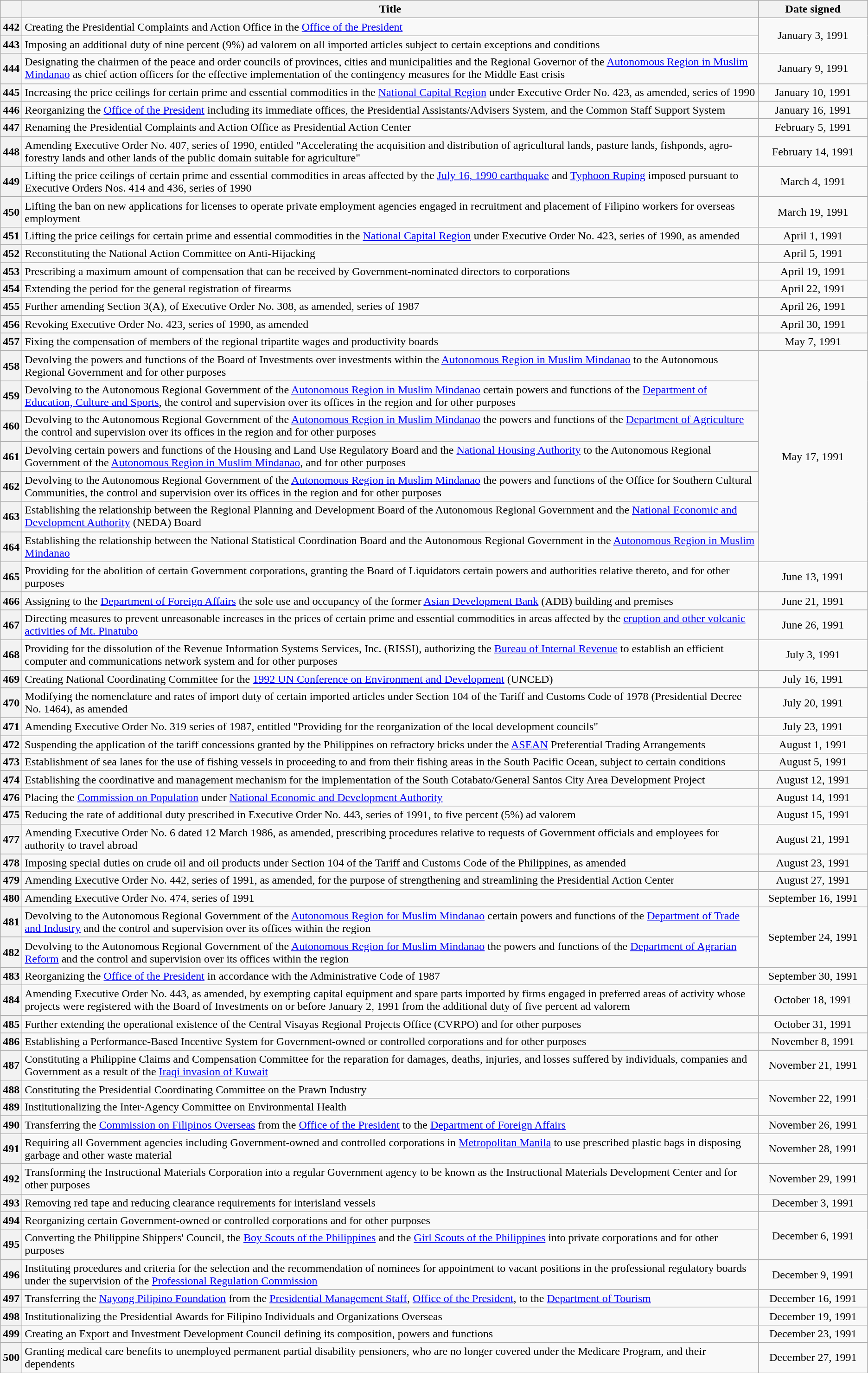<table class="wikitable sortable" style="text-align:center;">
<tr>
<th scope="col"></th>
<th scope="col">Title</th>
<th scope="col" width="150px">Date signed</th>
</tr>
<tr>
<th scope="row">442</th>
<td style="text-align:left;">Creating the Presidential Complaints and Action Office in the <a href='#'>Office of the President</a></td>
<td rowspan="2">January 3, 1991</td>
</tr>
<tr>
<th scope="row">443</th>
<td style="text-align:left;">Imposing an additional duty of nine percent (9%) ad valorem on all imported articles subject to certain exceptions and conditions</td>
</tr>
<tr>
<th scope="row">444</th>
<td style="text-align:left;">Designating the chairmen of the peace and order councils of provinces, cities and municipalities and the Regional Governor of the <a href='#'>Autonomous Region in Muslim Mindanao</a> as chief action officers for the effective implementation of the contingency measures for the Middle East crisis</td>
<td>January 9, 1991</td>
</tr>
<tr>
<th scope="row">445</th>
<td style="text-align:left;">Increasing the price ceilings for certain prime and essential commodities in the <a href='#'>National Capital Region</a> under Executive Order No. 423, as amended, series of 1990</td>
<td>January 10, 1991</td>
</tr>
<tr>
<th scope="row">446</th>
<td style="text-align:left;">Reorganizing the <a href='#'>Office of the President</a> including its immediate offices, the Presidential Assistants/Advisers System, and the Common Staff Support System</td>
<td>January 16, 1991</td>
</tr>
<tr>
<th scope="row">447</th>
<td style="text-align:left;">Renaming the Presidential Complaints and Action Office as Presidential Action Center</td>
<td>February 5, 1991</td>
</tr>
<tr>
<th scope="row">448</th>
<td style="text-align:left;">Amending Executive Order No. 407, series of 1990, entitled "Accelerating the acquisition and distribution of agricultural lands, pasture lands, fishponds, agro-forestry lands and other lands of the public domain suitable for agriculture"</td>
<td>February 14, 1991</td>
</tr>
<tr>
<th scope="row">449</th>
<td style="text-align:left;">Lifting the price ceilings of certain prime and essential commodities in areas affected by the <a href='#'>July 16, 1990 earthquake</a> and <a href='#'>Typhoon Ruping</a> imposed pursuant to Executive Orders Nos. 414 and 436, series of 1990</td>
<td>March 4, 1991</td>
</tr>
<tr>
<th scope="row">450</th>
<td style="text-align:left;">Lifting the ban on new applications for licenses to operate private employment agencies engaged in recruitment and placement of Filipino workers for overseas employment</td>
<td>March 19, 1991</td>
</tr>
<tr>
<th scope="row">451</th>
<td style="text-align:left;">Lifting the price ceilings for certain prime and essential commodities in the <a href='#'>National Capital Region</a> under Executive Order No. 423, series of 1990, as amended</td>
<td>April 1, 1991</td>
</tr>
<tr>
<th scope="row">452</th>
<td style="text-align:left;">Reconstituting the National Action Committee on Anti-Hijacking</td>
<td>April 5, 1991</td>
</tr>
<tr>
<th scope="row">453</th>
<td style="text-align:left;">Prescribing a maximum amount of compensation that can be received by Government-nominated directors to corporations</td>
<td>April 19, 1991</td>
</tr>
<tr>
<th scope="row">454</th>
<td style="text-align:left;">Extending the period for the general registration of firearms</td>
<td>April 22, 1991</td>
</tr>
<tr>
<th scope="row">455</th>
<td style="text-align:left;">Further amending Section 3(A), of Executive Order No. 308, as amended, series of 1987</td>
<td>April 26, 1991</td>
</tr>
<tr>
<th scope="row">456</th>
<td style="text-align:left;">Revoking Executive Order No. 423, series of 1990, as amended</td>
<td>April 30, 1991</td>
</tr>
<tr>
<th scope="row">457</th>
<td style="text-align:left;">Fixing the compensation of members of the regional tripartite wages and productivity boards</td>
<td>May 7, 1991</td>
</tr>
<tr>
<th scope="row">458</th>
<td style="text-align:left;">Devolving the powers and functions of the Board of Investments over investments within the <a href='#'>Autonomous Region in Muslim Mindanao</a> to the Autonomous Regional Government and for other purposes</td>
<td rowspan="7">May 17, 1991</td>
</tr>
<tr>
<th scope="row">459</th>
<td style="text-align:left;">Devolving to the Autonomous Regional Government of the <a href='#'>Autonomous Region in Muslim Mindanao</a> certain powers and functions of the <a href='#'>Department of Education, Culture and Sports</a>, the control and supervision over its offices in the region and for other purposes</td>
</tr>
<tr>
<th scope="row">460</th>
<td style="text-align:left;">Devolving to the Autonomous Regional Government of the <a href='#'>Autonomous Region in Muslim Mindanao</a> the powers and functions of the <a href='#'>Department of Agriculture</a> the control and supervision over its offices in the region and for other purposes</td>
</tr>
<tr>
<th scope="row">461</th>
<td style="text-align:left;">Devolving certain powers and functions of the Housing and Land Use Regulatory Board and the <a href='#'>National Housing Authority</a> to the Autonomous Regional Government of the <a href='#'>Autonomous Region in Muslim Mindanao</a>, and for other purposes</td>
</tr>
<tr>
<th scope="row">462</th>
<td style="text-align:left;">Devolving to the Autonomous Regional Government of the <a href='#'>Autonomous Region in Muslim Mindanao</a> the powers and functions of the Office for Southern Cultural Communities, the control and supervision over its offices in the region and for other purposes</td>
</tr>
<tr>
<th scope="row">463</th>
<td style="text-align:left;">Establishing the relationship between the Regional Planning and Development Board of the Autonomous Regional Government and the <a href='#'>National Economic and Development Authority</a> (NEDA) Board</td>
</tr>
<tr>
<th scope="row">464</th>
<td style="text-align:left;">Establishing the relationship between the National Statistical Coordination Board and the Autonomous Regional Government in the <a href='#'>Autonomous Region in Muslim Mindanao</a></td>
</tr>
<tr>
<th scope="row">465</th>
<td style="text-align:left;">Providing for the abolition of certain Government corporations, granting the Board of Liquidators certain powers and authorities relative thereto, and for other purposes</td>
<td>June 13, 1991</td>
</tr>
<tr>
<th scope="row">466</th>
<td style="text-align:left;">Assigning to the <a href='#'>Department of Foreign Affairs</a> the sole use and occupancy of the former <a href='#'>Asian Development Bank</a> (ADB) building and premises</td>
<td>June 21, 1991</td>
</tr>
<tr>
<th scope="row">467</th>
<td style="text-align:left;">Directing measures to prevent unreasonable increases in the prices of certain prime and essential commodities in areas affected by the <a href='#'>eruption and other volcanic activities of Mt. Pinatubo</a></td>
<td>June 26, 1991</td>
</tr>
<tr>
<th scope="row">468</th>
<td style="text-align:left;">Providing for the dissolution of the Revenue Information Systems Services, Inc. (RISSI), authorizing the <a href='#'>Bureau of Internal Revenue</a> to establish an efficient computer and communications network system and for other purposes</td>
<td>July 3, 1991</td>
</tr>
<tr>
<th scope="row">469</th>
<td style="text-align:left;">Creating National Coordinating Committee for the <a href='#'>1992 UN Conference on Environment and Development</a> (UNCED)</td>
<td>July 16, 1991</td>
</tr>
<tr>
<th scope="row">470</th>
<td style="text-align:left;">Modifying the nomenclature and rates of import duty of certain imported articles under Section 104 of the Tariff and Customs Code of 1978 (Presidential Decree No. 1464), as amended</td>
<td>July 20, 1991</td>
</tr>
<tr>
<th scope="row">471</th>
<td style="text-align:left;">Amending Executive Order No. 319 series of 1987, entitled "Providing for the reorganization of the local development councils"</td>
<td>July 23, 1991</td>
</tr>
<tr>
<th scope="row">472</th>
<td style="text-align:left;">Suspending the application of the tariff concessions granted by the Philippines on refractory bricks under the <a href='#'>ASEAN</a> Preferential Trading Arrangements</td>
<td>August 1, 1991</td>
</tr>
<tr>
<th scope="row">473</th>
<td style="text-align:left;">Establishment of sea lanes for the use of fishing vessels in proceeding to and from their fishing areas in the South Pacific Ocean, subject to certain conditions</td>
<td>August 5, 1991</td>
</tr>
<tr>
<th scope="row">474</th>
<td style="text-align:left;">Establishing the coordinative and management mechanism for the implementation of the South Cotabato/General Santos City Area Development Project</td>
<td>August 12, 1991</td>
</tr>
<tr>
<th scope="row">476</th>
<td style="text-align:left;">Placing the <a href='#'>Commission on Population</a> under <a href='#'>National Economic and Development Authority</a></td>
<td>August 14, 1991</td>
</tr>
<tr>
<th scope="row">475</th>
<td style="text-align:left;">Reducing the rate of additional duty prescribed in Executive Order No. 443, series of 1991, to five percent (5%) ad valorem</td>
<td>August 15, 1991</td>
</tr>
<tr>
<th scope="row">477</th>
<td style="text-align:left;">Amending Executive Order No. 6 dated 12 March 1986, as amended, prescribing procedures relative to requests of Government officials and employees for authority to travel abroad</td>
<td>August 21, 1991</td>
</tr>
<tr>
<th scope="row">478</th>
<td style="text-align:left;">Imposing special duties on crude oil and oil products under Section 104 of the Tariff and Customs Code of the Philippines, as amended</td>
<td>August 23, 1991</td>
</tr>
<tr>
<th scope="row">479</th>
<td style="text-align:left;">Amending Executive Order No. 442, series of 1991, as amended, for the purpose of strengthening and streamlining the Presidential Action Center</td>
<td>August 27, 1991</td>
</tr>
<tr>
<th scope="row">480</th>
<td style="text-align:left;">Amending Executive Order No. 474, series of 1991</td>
<td>September 16, 1991</td>
</tr>
<tr>
<th scope="row">481</th>
<td style="text-align:left;">Devolving to the Autonomous Regional Government of the <a href='#'>Autonomous Region for Muslim Mindanao</a> certain powers and functions of the <a href='#'>Department of Trade and Industry</a> and the control and supervision over its offices within the region</td>
<td rowspan="2">September 24, 1991</td>
</tr>
<tr>
<th scope="row">482</th>
<td style="text-align:left;">Devolving to the Autonomous Regional Government of the <a href='#'>Autonomous Region for Muslim Mindanao</a> the powers and functions of the <a href='#'>Department of Agrarian Reform</a> and the control and supervision over its offices within the region</td>
</tr>
<tr>
<th scope="row">483</th>
<td style="text-align:left;">Reorganizing the <a href='#'>Office of the President</a> in accordance with the Administrative Code of 1987</td>
<td>September 30, 1991</td>
</tr>
<tr>
<th scope="row">484</th>
<td style="text-align:left;">Amending Executive Order No. 443, as amended, by exempting capital equipment and spare parts imported by firms engaged in preferred areas of activity whose projects were registered with the Board of Investments on or before January 2, 1991 from the additional duty of five percent ad valorem</td>
<td>October 18, 1991</td>
</tr>
<tr>
<th scope="row">485</th>
<td style="text-align:left;">Further extending the operational existence of the Central Visayas Regional Projects Office (CVRPO) and for other purposes</td>
<td>October 31, 1991</td>
</tr>
<tr>
<th scope="row">486</th>
<td style="text-align:left;">Establishing a Performance-Based Incentive System for Government-owned or controlled corporations and for other purposes</td>
<td>November 8, 1991</td>
</tr>
<tr>
<th scope="row">487</th>
<td style="text-align:left;">Constituting a Philippine Claims and Compensation Committee for the reparation for damages, deaths, injuries, and losses suffered by individuals, companies and Government as a result of the <a href='#'>Iraqi invasion of Kuwait</a></td>
<td>November 21, 1991</td>
</tr>
<tr>
<th scope="row">488</th>
<td style="text-align:left;">Constituting the Presidential Coordinating Committee on the Prawn Industry</td>
<td rowspan="2">November 22, 1991</td>
</tr>
<tr>
<th scope="row">489</th>
<td style="text-align:left;">Institutionalizing the Inter-Agency Committee on Environmental Health</td>
</tr>
<tr>
<th scope="row">490</th>
<td style="text-align:left;">Transferring the <a href='#'>Commission on Filipinos Overseas</a> from the <a href='#'>Office of the President</a> to the <a href='#'>Department of Foreign Affairs</a></td>
<td>November 26, 1991</td>
</tr>
<tr>
<th scope="row">491</th>
<td style="text-align:left;">Requiring all Government agencies including Government-owned and controlled corporations in <a href='#'>Metropolitan Manila</a> to use prescribed plastic bags in disposing garbage and other waste material</td>
<td>November 28, 1991</td>
</tr>
<tr>
<th scope="row">492</th>
<td style="text-align:left;">Transforming the Instructional Materials Corporation into a regular Government agency to be known as the Instructional Materials Development Center and for other purposes</td>
<td>November 29, 1991</td>
</tr>
<tr>
<th scope="row">493</th>
<td style="text-align:left;">Removing red tape and reducing clearance requirements for interisland vessels</td>
<td>December 3, 1991</td>
</tr>
<tr>
<th scope="row">494</th>
<td style="text-align:left;">Reorganizing certain Government-owned or controlled corporations and for other purposes</td>
<td rowspan="2">December 6, 1991</td>
</tr>
<tr>
<th scope="row">495</th>
<td style="text-align:left;">Converting the Philippine Shippers' Council, the <a href='#'>Boy Scouts of the Philippines</a> and the <a href='#'>Girl Scouts of the Philippines</a> into private corporations and for other purposes</td>
</tr>
<tr>
<th scope="row">496</th>
<td style="text-align:left;">Instituting procedures and criteria for the selection and the recommendation of nominees for appointment to vacant positions in the professional regulatory boards under the supervision of the <a href='#'>Professional Regulation Commission</a></td>
<td>December 9, 1991</td>
</tr>
<tr>
<th scope="row">497</th>
<td style="text-align:left;">Transferring the <a href='#'>Nayong Pilipino Foundation</a> from the <a href='#'>Presidential Management Staff</a>, <a href='#'>Office of the President</a>, to the <a href='#'>Department of Tourism</a></td>
<td>December 16, 1991</td>
</tr>
<tr>
<th scope="row">498</th>
<td style="text-align:left;">Institutionalizing the Presidential Awards for Filipino Individuals and Organizations Overseas</td>
<td>December 19, 1991</td>
</tr>
<tr>
<th scope="row">499</th>
<td style="text-align:left;">Creating an Export and Investment Development Council defining its composition, powers and functions</td>
<td>December 23, 1991</td>
</tr>
<tr>
<th scope="row">500</th>
<td style="text-align:left;">Granting medical care benefits to unemployed permanent partial disability pensioners, who are no longer covered under the Medicare Program, and their dependents</td>
<td>December 27, 1991</td>
</tr>
</table>
